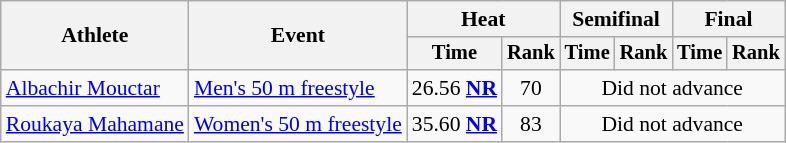<table class=wikitable style="font-size:90%">
<tr>
<th rowspan="2">Athlete</th>
<th rowspan="2">Event</th>
<th colspan="2">Heat</th>
<th colspan="2">Semifinal</th>
<th colspan="2">Final</th>
</tr>
<tr style="font-size:95%">
<th>Time</th>
<th>Rank</th>
<th>Time</th>
<th>Rank</th>
<th>Time</th>
<th>Rank</th>
</tr>
<tr align=center>
<td align=left><a href='#'>Albachir Mouctar</a></td>
<td align=left><a href='#'>Men's 50 m freestyle</a></td>
<td>26.56 <strong><a href='#'>NR</a></strong></td>
<td>70</td>
<td colspan=4>Did not advance</td>
</tr>
<tr align=center>
<td align=left><a href='#'>Roukaya Mahamane</a></td>
<td align=left><a href='#'>Women's 50 m freestyle</a></td>
<td>35.60 <strong><a href='#'>NR</a></strong></td>
<td>83</td>
<td colspan=4>Did not advance</td>
</tr>
</table>
